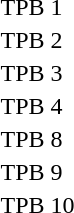<table>
<tr>
<td>TPB 1</td>
<td></td>
<td></td>
<td></td>
</tr>
<tr>
<td>TPB 2</td>
<td></td>
<td></td>
<td></td>
</tr>
<tr>
<td>TPB 3</td>
<td></td>
<td></td>
<td></td>
</tr>
<tr>
<td>TPB 4</td>
<td></td>
<td></td>
<td></td>
</tr>
<tr>
<td>TPB 8</td>
<td></td>
<td></td>
<td></td>
</tr>
<tr>
<td>TPB 9</td>
<td></td>
<td></td>
<td></td>
</tr>
<tr>
<td>TPB 10</td>
<td></td>
<td></td>
<td></td>
</tr>
</table>
